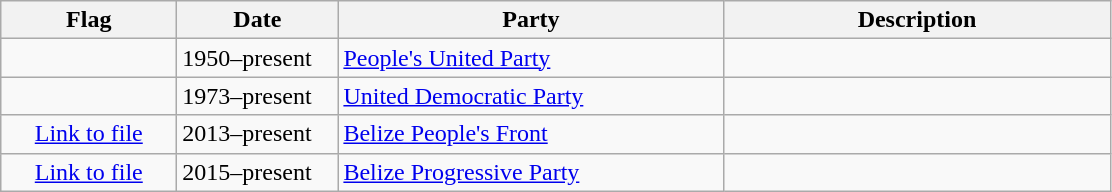<table class="wikitable">
<tr>
<th width="110">Flag</th>
<th width="100">Date</th>
<th width="250">Party</th>
<th width="250">Description</th>
</tr>
<tr>
<td></td>
<td>1950–present</td>
<td><a href='#'>People's United Party</a></td>
<td></td>
</tr>
<tr>
<td></td>
<td>1973–present</td>
<td><a href='#'>United Democratic Party</a></td>
<td></td>
</tr>
<tr>
<td style="text-align:center;"><a href='#'>Link to file</a></td>
<td>2013–present</td>
<td><a href='#'>Belize People's Front</a></td>
<td></td>
</tr>
<tr>
<td style="text-align:center;"><a href='#'>Link to file</a></td>
<td>2015–present</td>
<td><a href='#'>Belize Progressive Party</a></td>
<td></td>
</tr>
</table>
